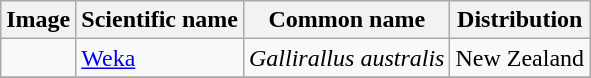<table class="wikitable">
<tr>
<th>Image</th>
<th>Scientific name</th>
<th>Common name</th>
<th>Distribution</th>
</tr>
<tr>
<td></td>
<td><a href='#'>Weka</a></td>
<td><em>Gallirallus australis</em></td>
<td>New Zealand</td>
</tr>
<tr>
</tr>
</table>
